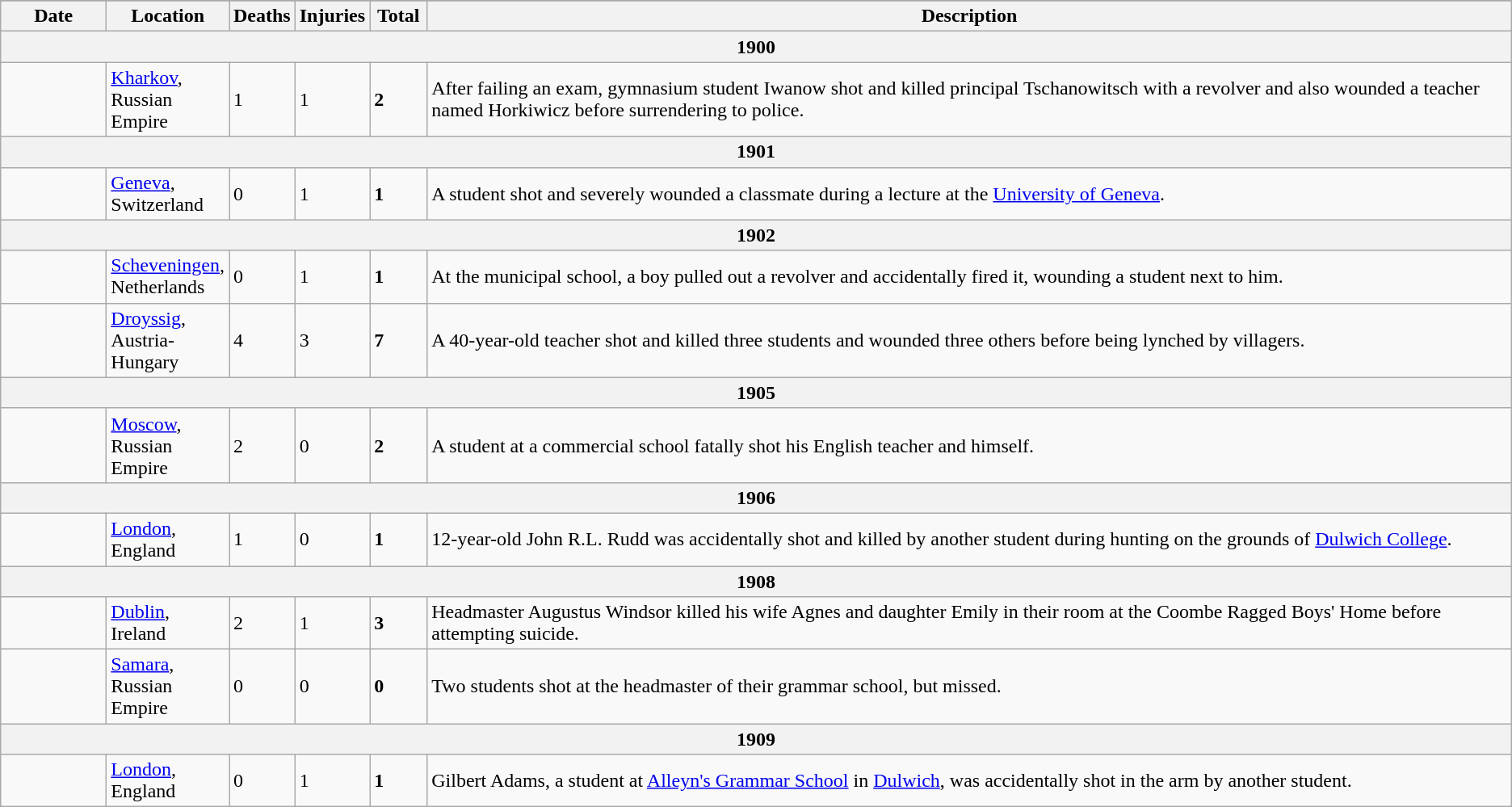<table class="sortable wikitable" style="font-size:100%;" id="1900s">
<tr>
</tr>
<tr>
<th style="width:80px;">Date</th>
<th style="width:90px;">Location</th>
<th style="width:40px;">Deaths</th>
<th style="width:40px;">Injuries</th>
<th style="width:40px;">Total</th>
<th class="unsortable">Description</th>
</tr>
<tr>
<th colspan="7">1900 </th>
</tr>
<tr>
<td></td>
<td><a href='#'>Kharkov</a>, Russian Empire</td>
<td>1</td>
<td>1</td>
<td><strong>2</strong></td>
<td>After failing an exam, gymnasium student Iwanow shot and killed principal Tschanowitsch with a revolver and also wounded a teacher named Horkiwicz before surrendering to police.</td>
</tr>
<tr>
<th colspan="7">1901 </th>
</tr>
<tr>
<td></td>
<td><a href='#'>Geneva</a>, Switzerland</td>
<td>0</td>
<td>1</td>
<td><strong>1</strong></td>
<td>A student shot and severely wounded a classmate during a lecture at the <a href='#'>University of Geneva</a>.</td>
</tr>
<tr>
<th colspan="7">1902 </th>
</tr>
<tr>
<td></td>
<td><a href='#'>Scheveningen</a>, Netherlands</td>
<td>0</td>
<td>1</td>
<td><strong>1</strong></td>
<td>At the municipal school, a boy pulled out a revolver and accidentally fired it, wounding a student next to him.</td>
</tr>
<tr>
<td></td>
<td><a href='#'>Droyssig</a>, Austria-Hungary</td>
<td>4</td>
<td>3</td>
<td><strong>7</strong></td>
<td>A 40-year-old teacher shot and killed three students and wounded three others before being lynched by villagers.</td>
</tr>
<tr>
<th colspan="7">1905 </th>
</tr>
<tr>
<td></td>
<td><a href='#'>Moscow</a>, Russian Empire</td>
<td>2</td>
<td>0</td>
<td><strong>2</strong></td>
<td>A student at a commercial school fatally shot his English teacher and himself.</td>
</tr>
<tr>
<th colspan="7">1906 </th>
</tr>
<tr>
<td></td>
<td><a href='#'>London</a>, England</td>
<td>1</td>
<td>0</td>
<td><strong>1</strong></td>
<td>12-year-old John R.L. Rudd was accidentally shot and killed by another student during hunting on the grounds of <a href='#'>Dulwich College</a>.</td>
</tr>
<tr>
<th colspan="7">1908 </th>
</tr>
<tr>
<td></td>
<td><a href='#'>Dublin</a>, Ireland</td>
<td>2</td>
<td>1</td>
<td><strong>3</strong></td>
<td>Headmaster Augustus Windsor killed his wife Agnes and daughter Emily in their room at the Coombe Ragged Boys' Home before attempting suicide.</td>
</tr>
<tr>
<td></td>
<td><a href='#'>Samara</a>, Russian Empire</td>
<td>0</td>
<td>0</td>
<td><strong>0</strong></td>
<td>Two students shot at the headmaster of their grammar school, but missed.</td>
</tr>
<tr>
<th colspan="7">1909 </th>
</tr>
<tr>
<td></td>
<td><a href='#'>London</a>, England</td>
<td>0</td>
<td>1</td>
<td><strong>1</strong></td>
<td>Gilbert Adams, a student at <a href='#'>Alleyn's Grammar School</a> in <a href='#'>Dulwich</a>, was accidentally shot in the arm by another student.</td>
</tr>
</table>
